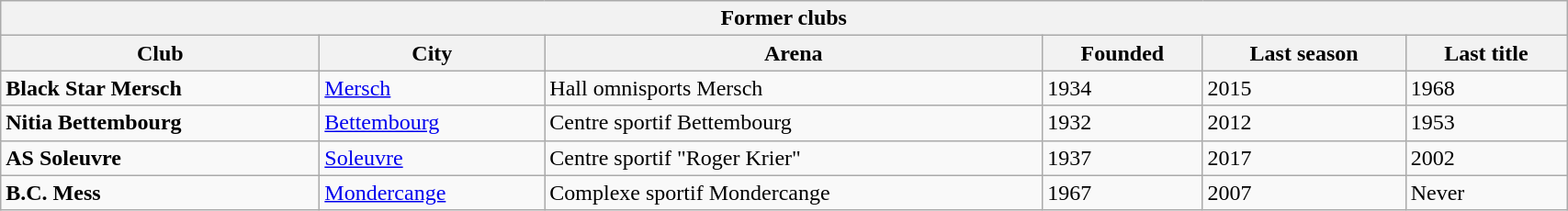<table class="wikitable" style="width:90%; text-align:left">
<tr>
<th colspan="6">Former clubs</th>
</tr>
<tr>
<th>Club</th>
<th>City</th>
<th>Arena</th>
<th>Founded</th>
<th>Last season</th>
<th>Last title</th>
</tr>
<tr>
<td valign="top"><strong>Black Star Mersch</strong></td>
<td valign="top"><a href='#'>Mersch</a></td>
<td>Hall omnisports Mersch</td>
<td valign="top">1934</td>
<td valign="top">2015</td>
<td valign="top">1968</td>
</tr>
<tr>
<td><strong>Nitia Bettembourg</strong></td>
<td><a href='#'>Bettembourg</a></td>
<td>Centre sportif Bettembourg</td>
<td>1932</td>
<td>2012</td>
<td>1953</td>
</tr>
<tr>
<td><strong>AS Soleuvre</strong></td>
<td><a href='#'>Soleuvre</a></td>
<td>Centre sportif "Roger Krier"</td>
<td>1937</td>
<td>2017</td>
<td>2002</td>
</tr>
<tr>
<td><strong>B.C. Mess</strong></td>
<td><a href='#'>Mondercange</a></td>
<td>Complexe sportif Mondercange</td>
<td>1967</td>
<td>2007</td>
<td>Never</td>
</tr>
</table>
